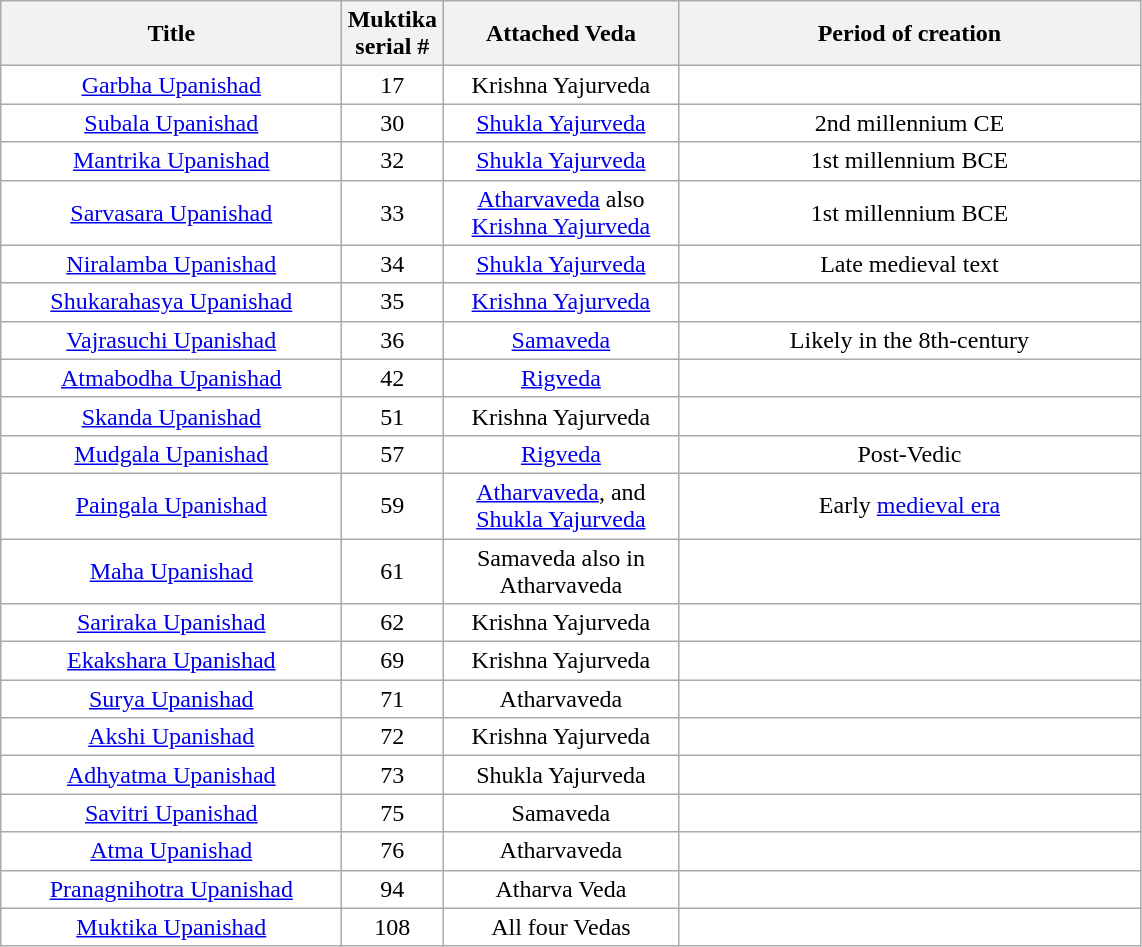<table class="wikitable sortable" align=center style = " background: transparent; ">
<tr style="text-align: center;">
<th width=220px style="background"><strong>Title</strong></th>
<th width=60px><strong>Muktika serial #</strong></th>
<th width=150px><strong>Attached Veda</strong></th>
<th width= 300px><strong>Period of creation</strong></th>
</tr>
<tr style="text-align: center;">
<td width=120px><a href='#'>Garbha Upanishad</a></td>
<td>17</td>
<td width=40px>Krishna Yajurveda</td>
<td width= 200px></td>
</tr>
<tr style="text-align: center;">
<td width=120px><a href='#'>Subala Upanishad</a></td>
<td>30</td>
<td width=40px><a href='#'>Shukla Yajurveda</a></td>
<td width= 200px>2nd millennium CE</td>
</tr>
<tr style="text-align: center;">
<td width=120px><a href='#'>Mantrika Upanishad</a></td>
<td>32</td>
<td width=40px><a href='#'>Shukla Yajurveda</a></td>
<td width= 200px>1st millennium BCE</td>
</tr>
<tr style="text-align: center;">
<td width=120px><a href='#'>Sarvasara Upanishad</a></td>
<td>33</td>
<td width=40px><a href='#'>Atharvaveda</a> also <a href='#'>Krishna Yajurveda</a></td>
<td width= 200px>1st millennium BCE</td>
</tr>
<tr style="text-align: center;">
<td width=120px><a href='#'>Niralamba Upanishad</a></td>
<td>34</td>
<td width=40px><a href='#'>Shukla Yajurveda</a></td>
<td width= 200px>Late medieval text</td>
</tr>
<tr style="text-align: center;">
<td width=120px><a href='#'>Shukarahasya Upanishad</a></td>
<td>35</td>
<td width=40px><a href='#'>Krishna Yajurveda</a></td>
<td width= 200px></td>
</tr>
<tr style="text-align: center;">
<td width=120px><a href='#'>Vajrasuchi Upanishad</a></td>
<td>36</td>
<td width=40px><a href='#'>Samaveda</a></td>
<td width= 200px>Likely in the 8th-century</td>
</tr>
<tr style="text-align: center;">
<td width=120px><a href='#'>Atmabodha Upanishad</a></td>
<td>42</td>
<td width=40px><a href='#'>Rigveda</a></td>
<td width=40px></td>
</tr>
<tr style="text-align: center;">
<td width=120px><a href='#'>Skanda Upanishad</a></td>
<td>51</td>
<td width=40px>Krishna Yajurveda</td>
<td width= 200px></td>
</tr>
<tr style="text-align: center;">
<td width=120px><a href='#'>Mudgala Upanishad</a></td>
<td>57</td>
<td width=40px><a href='#'>Rigveda</a></td>
<td width= 200px>Post-Vedic</td>
</tr>
<tr style="text-align: center;">
<td width=120px><a href='#'>Paingala Upanishad</a></td>
<td>59</td>
<td width=40px><a href='#'>Atharvaveda</a>, and  <a href='#'>Shukla Yajurveda</a></td>
<td width= 200px>Early <a href='#'>medieval era</a></td>
</tr>
<tr style="text-align: center;">
<td width=120px><a href='#'>Maha Upanishad</a></td>
<td>61</td>
<td width=40px>Samaveda also in Atharvaveda</td>
<td width= 200px></td>
</tr>
<tr style="text-align: center;">
<td width=120px><a href='#'>Sariraka Upanishad</a></td>
<td>62</td>
<td width=40px>Krishna Yajurveda</td>
<td width= 200px></td>
</tr>
<tr style="text-align: center;">
<td width=120px><a href='#'>Ekakshara Upanishad</a></td>
<td>69</td>
<td width=40px>Krishna Yajurveda</td>
<td width= 200px></td>
</tr>
<tr style="text-align: center;">
<td width=120px><a href='#'>Surya Upanishad</a></td>
<td>71</td>
<td width=40px>Atharvaveda</td>
<td width= 200px></td>
</tr>
<tr style="text-align: center;">
<td width=120px><a href='#'>Akshi Upanishad</a></td>
<td>72</td>
<td width=40px>Krishna Yajurveda</td>
<td width= 200px></td>
</tr>
<tr style="text-align: center;">
<td width=120px><a href='#'>Adhyatma Upanishad</a></td>
<td>73</td>
<td width=40px>Shukla Yajurveda</td>
<td width= 200px></td>
</tr>
<tr style="text-align: center;">
<td width=120px><a href='#'>Savitri Upanishad</a></td>
<td>75</td>
<td width=40px>Samaveda</td>
<td width= 200px></td>
</tr>
<tr style="text-align: center;">
<td width=120px><a href='#'>Atma Upanishad</a></td>
<td>76</td>
<td width=40px>Atharvaveda</td>
<td width= 200px></td>
</tr>
<tr style="text-align: center;">
<td width=120px><a href='#'>Pranagnihotra Upanishad</a></td>
<td>94</td>
<td width=40px>Atharva Veda</td>
<td width= 200px></td>
</tr>
<tr style="text-align: center;">
<td width=120px><a href='#'>Muktika Upanishad</a></td>
<td>108</td>
<td width=40px>All four Vedas</td>
<td width=200px></td>
</tr>
</table>
